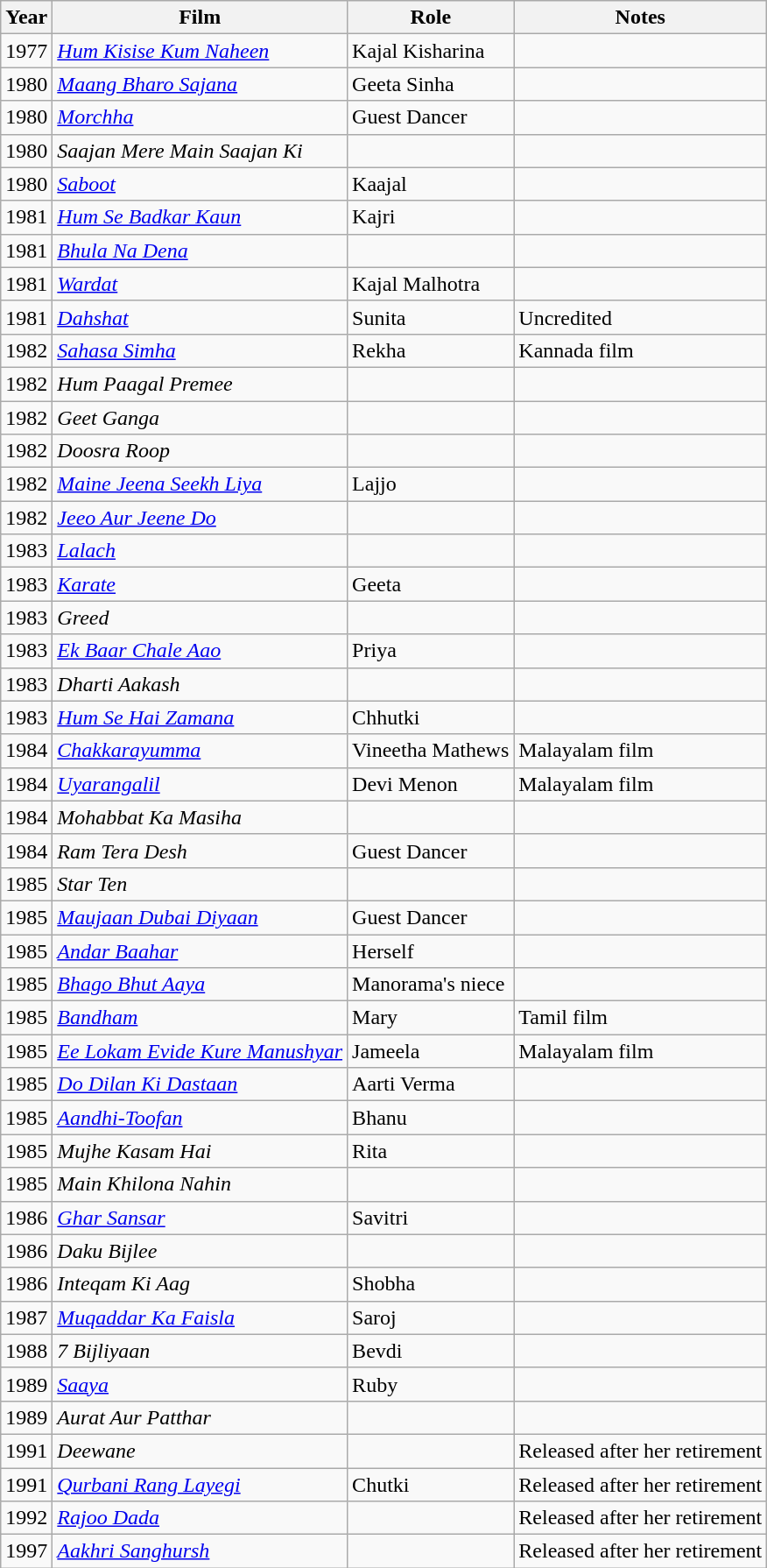<table class="wikitable">
<tr>
<th>Year</th>
<th>Film</th>
<th>Role</th>
<th>Notes</th>
</tr>
<tr>
<td>1977</td>
<td><em><a href='#'>Hum Kisise Kum Naheen</a></em></td>
<td>Kajal Kisharina</td>
<td></td>
</tr>
<tr>
<td>1980</td>
<td><em><a href='#'>Maang Bharo Sajana</a></em></td>
<td>Geeta Sinha</td>
<td></td>
</tr>
<tr>
<td>1980</td>
<td><em><a href='#'>Morchha</a></em></td>
<td>Guest Dancer</td>
<td></td>
</tr>
<tr>
<td>1980</td>
<td><em>Saajan Mere Main Saajan Ki</em></td>
<td></td>
<td></td>
</tr>
<tr>
<td>1980</td>
<td><em><a href='#'>Saboot</a></em></td>
<td>Kaajal</td>
<td></td>
</tr>
<tr>
<td>1981</td>
<td><em><a href='#'>Hum Se Badkar Kaun</a></em></td>
<td>Kajri</td>
<td></td>
</tr>
<tr>
<td>1981</td>
<td><em><a href='#'>Bhula Na Dena</a></em></td>
<td></td>
<td></td>
</tr>
<tr>
<td>1981</td>
<td><em><a href='#'>Wardat</a></em></td>
<td>Kajal Malhotra</td>
<td></td>
</tr>
<tr>
<td>1981</td>
<td><em><a href='#'>Dahshat</a></em></td>
<td>Sunita</td>
<td>Uncredited</td>
</tr>
<tr>
<td>1982</td>
<td><em><a href='#'>Sahasa Simha</a></em></td>
<td>Rekha</td>
<td>Kannada film</td>
</tr>
<tr>
<td>1982</td>
<td><em>Hum Paagal Premee</em></td>
<td></td>
<td></td>
</tr>
<tr>
<td>1982</td>
<td><em>Geet Ganga</em></td>
<td></td>
<td></td>
</tr>
<tr>
<td>1982</td>
<td><em>Doosra Roop</em></td>
<td></td>
<td></td>
</tr>
<tr>
<td>1982</td>
<td><em><a href='#'>Maine Jeena Seekh Liya</a></em></td>
<td>Lajjo</td>
<td></td>
</tr>
<tr>
<td>1982</td>
<td><em><a href='#'>Jeeo Aur Jeene Do</a></em></td>
<td></td>
<td></td>
</tr>
<tr>
<td>1983</td>
<td><em><a href='#'>Lalach</a></em></td>
<td></td>
<td></td>
</tr>
<tr>
<td>1983</td>
<td><a href='#'><em>Karate</em></a></td>
<td>Geeta</td>
<td></td>
</tr>
<tr>
<td>1983</td>
<td><em>Greed</em></td>
<td></td>
<td></td>
</tr>
<tr>
<td>1983</td>
<td><em><a href='#'>Ek Baar Chale Aao</a></em></td>
<td>Priya</td>
<td></td>
</tr>
<tr>
<td>1983</td>
<td><em>Dharti Aakash</em></td>
<td></td>
<td></td>
</tr>
<tr>
<td>1983</td>
<td><em><a href='#'>Hum Se Hai Zamana</a></em></td>
<td>Chhutki</td>
<td></td>
</tr>
<tr>
<td>1984</td>
<td><em><a href='#'>Chakkarayumma</a></em></td>
<td>Vineetha Mathews</td>
<td>Malayalam film</td>
</tr>
<tr>
<td>1984</td>
<td><em><a href='#'>Uyarangalil</a></em></td>
<td>Devi Menon</td>
<td>Malayalam film</td>
</tr>
<tr>
<td>1984</td>
<td><em>Mohabbat Ka Masiha</em></td>
<td></td>
<td></td>
</tr>
<tr>
<td>1984</td>
<td><em>Ram Tera Desh</em></td>
<td>Guest Dancer</td>
<td></td>
</tr>
<tr>
<td>1985</td>
<td><em>Star Ten</em></td>
<td></td>
<td></td>
</tr>
<tr>
<td>1985</td>
<td><em><a href='#'>Maujaan Dubai Diyaan</a></em></td>
<td>Guest Dancer</td>
<td></td>
</tr>
<tr>
<td>1985</td>
<td><em><a href='#'>Andar Baahar</a></em></td>
<td>Herself</td>
<td></td>
</tr>
<tr>
<td>1985</td>
<td><em><a href='#'>Bhago Bhut Aaya</a></em></td>
<td>Manorama's niece</td>
<td></td>
</tr>
<tr>
<td>1985</td>
<td><em><a href='#'>Bandham</a></em></td>
<td>Mary</td>
<td>Tamil film</td>
</tr>
<tr>
<td>1985</td>
<td><em><a href='#'>Ee Lokam Evide Kure Manushyar</a></em></td>
<td>Jameela</td>
<td>Malayalam film</td>
</tr>
<tr>
<td>1985</td>
<td><a href='#'><em>Do Dilan Ki Dastaan</em></a></td>
<td>Aarti Verma</td>
<td></td>
</tr>
<tr>
<td>1985</td>
<td><em><a href='#'>Aandhi-Toofan</a></em></td>
<td>Bhanu</td>
<td></td>
</tr>
<tr>
<td>1985</td>
<td><em>Mujhe Kasam Hai</em></td>
<td>Rita</td>
<td></td>
</tr>
<tr>
<td>1985</td>
<td><em>Main Khilona Nahin</em></td>
<td></td>
<td></td>
</tr>
<tr>
<td>1986</td>
<td><em><a href='#'>Ghar Sansar</a></em></td>
<td>Savitri</td>
<td></td>
</tr>
<tr>
<td>1986</td>
<td><em>Daku Bijlee</em></td>
<td></td>
<td></td>
</tr>
<tr>
<td>1986</td>
<td><em>Inteqam Ki Aag</em></td>
<td>Shobha</td>
<td></td>
</tr>
<tr>
<td>1987</td>
<td><em><a href='#'>Muqaddar Ka Faisla</a></em></td>
<td>Saroj</td>
<td></td>
</tr>
<tr>
<td>1988</td>
<td><em>7 Bijliyaan</em></td>
<td>Bevdi</td>
<td></td>
</tr>
<tr>
<td>1989</td>
<td><a href='#'><em>Saaya</em></a></td>
<td>Ruby</td>
<td></td>
</tr>
<tr>
<td>1989</td>
<td><em>Aurat Aur Patthar</em></td>
<td></td>
<td></td>
</tr>
<tr>
<td>1991</td>
<td><em>Deewane</em></td>
<td></td>
<td>Released after her retirement</td>
</tr>
<tr>
<td>1991</td>
<td><em><a href='#'>Qurbani Rang Layegi</a></em></td>
<td>Chutki</td>
<td>Released after her retirement</td>
</tr>
<tr>
<td>1992</td>
<td><em><a href='#'>Rajoo Dada</a></em></td>
<td></td>
<td>Released after her retirement</td>
</tr>
<tr>
<td>1997</td>
<td><em><a href='#'>Aakhri Sanghursh</a></em></td>
<td></td>
<td>Released after her retirement</td>
</tr>
</table>
